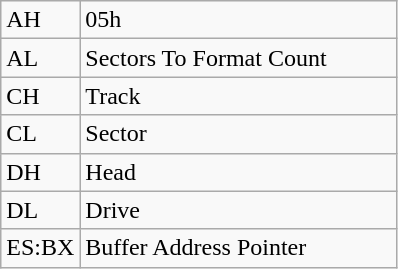<table class="wikitable">
<tr>
<td width="20%">AH</td>
<td width="80%">05h</td>
</tr>
<tr>
<td width="20%">AL</td>
<td width="80%">Sectors To Format Count</td>
</tr>
<tr>
<td width="20%">CH</td>
<td width="80%">Track</td>
</tr>
<tr>
<td width="20%">CL</td>
<td width="80%">Sector</td>
</tr>
<tr>
<td width="20%">DH</td>
<td width="80%">Head</td>
</tr>
<tr>
<td width="20%">DL</td>
<td width="80%">Drive</td>
</tr>
<tr>
<td width="20%">ES:BX</td>
<td width="80%">Buffer Address Pointer</td>
</tr>
</table>
